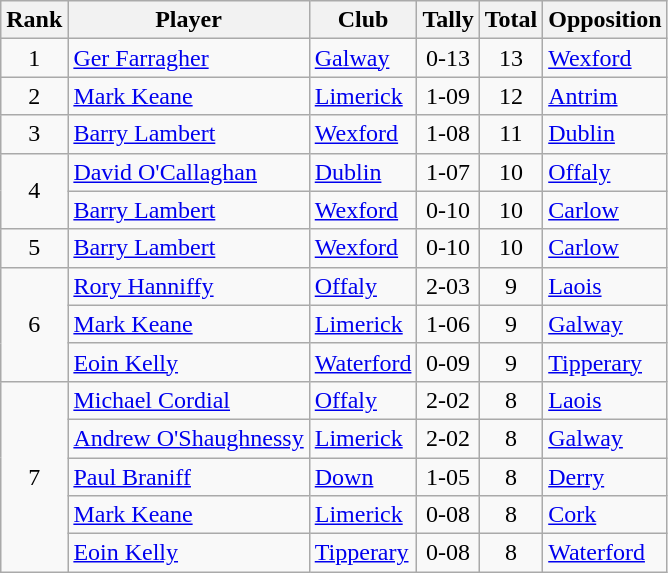<table class="wikitable">
<tr>
<th>Rank</th>
<th>Player</th>
<th>Club</th>
<th>Tally</th>
<th>Total</th>
<th>Opposition</th>
</tr>
<tr>
<td rowspan="1" style="text-align:center;">1</td>
<td><a href='#'>Ger Farragher</a></td>
<td><a href='#'>Galway</a></td>
<td align=center>0-13</td>
<td align=center>13</td>
<td><a href='#'>Wexford</a></td>
</tr>
<tr>
<td rowspan="1" style="text-align:center;">2</td>
<td><a href='#'>Mark Keane</a></td>
<td><a href='#'>Limerick</a></td>
<td align=center>1-09</td>
<td align=center>12</td>
<td><a href='#'>Antrim</a></td>
</tr>
<tr>
<td rowspan="1" style="text-align:center;">3</td>
<td><a href='#'>Barry Lambert</a></td>
<td><a href='#'>Wexford</a></td>
<td align=center>1-08</td>
<td align=center>11</td>
<td><a href='#'>Dublin</a></td>
</tr>
<tr>
<td rowspan="2" style="text-align:center;">4</td>
<td><a href='#'>David O'Callaghan</a></td>
<td><a href='#'>Dublin</a></td>
<td align=center>1-07</td>
<td align=center>10</td>
<td><a href='#'>Offaly</a></td>
</tr>
<tr>
<td><a href='#'>Barry Lambert</a></td>
<td><a href='#'>Wexford</a></td>
<td align=center>0-10</td>
<td align=center>10</td>
<td><a href='#'>Carlow</a></td>
</tr>
<tr>
<td rowspan="1" style="text-align:center;">5</td>
<td><a href='#'>Barry Lambert</a></td>
<td><a href='#'>Wexford</a></td>
<td align=center>0-10</td>
<td align=center>10</td>
<td><a href='#'>Carlow</a></td>
</tr>
<tr>
<td rowspan="3" style="text-align:center;">6</td>
<td><a href='#'>Rory Hanniffy</a></td>
<td><a href='#'>Offaly</a></td>
<td align=center>2-03</td>
<td align=center>9</td>
<td><a href='#'>Laois</a></td>
</tr>
<tr>
<td><a href='#'>Mark Keane</a></td>
<td><a href='#'>Limerick</a></td>
<td align=center>1-06</td>
<td align=center>9</td>
<td><a href='#'>Galway</a></td>
</tr>
<tr>
<td><a href='#'>Eoin Kelly</a></td>
<td><a href='#'>Waterford</a></td>
<td align=center>0-09</td>
<td align=center>9</td>
<td><a href='#'>Tipperary</a></td>
</tr>
<tr>
<td rowspan="5" style="text-align:center;">7</td>
<td><a href='#'>Michael Cordial</a></td>
<td><a href='#'>Offaly</a></td>
<td align=center>2-02</td>
<td align=center>8</td>
<td><a href='#'>Laois</a></td>
</tr>
<tr>
<td><a href='#'>Andrew O'Shaughnessy</a></td>
<td><a href='#'>Limerick</a></td>
<td align=center>2-02</td>
<td align=center>8</td>
<td><a href='#'>Galway</a></td>
</tr>
<tr>
<td><a href='#'>Paul Braniff</a></td>
<td><a href='#'>Down</a></td>
<td align=center>1-05</td>
<td align=center>8</td>
<td><a href='#'>Derry</a></td>
</tr>
<tr>
<td><a href='#'>Mark Keane</a></td>
<td><a href='#'>Limerick</a></td>
<td align=center>0-08</td>
<td align=center>8</td>
<td><a href='#'>Cork</a></td>
</tr>
<tr>
<td><a href='#'>Eoin Kelly</a></td>
<td><a href='#'>Tipperary</a></td>
<td align=center>0-08</td>
<td align=center>8</td>
<td><a href='#'>Waterford</a></td>
</tr>
</table>
